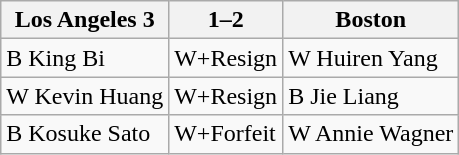<table class="wikitable">
<tr>
<th>Los Angeles 3</th>
<th>1–2</th>
<th>Boston</th>
</tr>
<tr>
<td>B King Bi</td>
<td>W+Resign</td>
<td>W Huiren Yang</td>
</tr>
<tr>
<td>W Kevin Huang</td>
<td>W+Resign</td>
<td>B Jie Liang</td>
</tr>
<tr>
<td>B Kosuke Sato</td>
<td>W+Forfeit</td>
<td>W Annie Wagner</td>
</tr>
</table>
